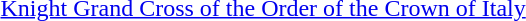<table>
<tr>
<td rowspan=2 style="width:60px; vertical-align:top;"></td>
<td><a href='#'>Knight Grand Cross of the Order of the Crown of Italy</a></td>
</tr>
</table>
